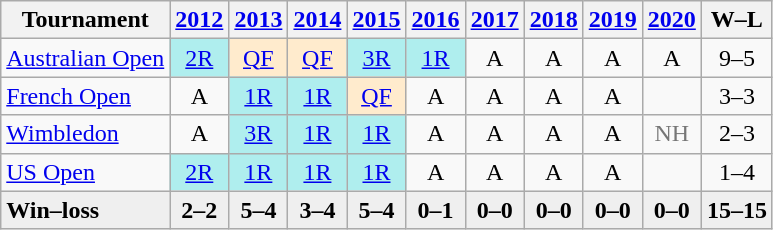<table class=wikitable style=text-align:center;>
<tr>
<th>Tournament</th>
<th><a href='#'>2012</a></th>
<th><a href='#'>2013</a></th>
<th><a href='#'>2014</a></th>
<th><a href='#'>2015</a></th>
<th><a href='#'>2016</a></th>
<th><a href='#'>2017</a></th>
<th><a href='#'>2018</a></th>
<th><a href='#'>2019</a></th>
<th><a href='#'>2020</a></th>
<th>W–L</th>
</tr>
<tr>
<td align=left><a href='#'>Australian Open</a></td>
<td bgcolor=afeeee><a href='#'>2R</a></td>
<td bgcolor=ffebcd><a href='#'>QF</a></td>
<td bgcolor=ffebcd><a href='#'>QF</a></td>
<td bgcolor=afeeee><a href='#'>3R</a></td>
<td bgcolor=afeeee><a href='#'>1R</a></td>
<td>A</td>
<td>A</td>
<td>A</td>
<td>A</td>
<td>9–5</td>
</tr>
<tr>
<td align=left><a href='#'>French Open</a></td>
<td>A</td>
<td bgcolor=afeeee><a href='#'>1R</a></td>
<td bgcolor=afeeee><a href='#'>1R</a></td>
<td bgcolor=ffebcd><a href='#'>QF</a></td>
<td>A</td>
<td>A</td>
<td>A</td>
<td>A</td>
<td></td>
<td>3–3</td>
</tr>
<tr>
<td align=left><a href='#'>Wimbledon</a></td>
<td>A</td>
<td bgcolor=afeeee><a href='#'>3R</a></td>
<td bgcolor=afeeee><a href='#'>1R</a></td>
<td bgcolor=afeeee><a href='#'>1R</a></td>
<td>A</td>
<td>A</td>
<td>A</td>
<td>A</td>
<td style="color:#767676;">NH</td>
<td>2–3</td>
</tr>
<tr>
<td align=left><a href='#'>US Open</a></td>
<td bgcolor=afeeee><a href='#'>2R</a></td>
<td bgcolor=afeeee><a href='#'>1R</a></td>
<td bgcolor=afeeee><a href='#'>1R</a></td>
<td bgcolor=afeeee><a href='#'>1R</a></td>
<td>A</td>
<td>A</td>
<td>A</td>
<td>A</td>
<td></td>
<td>1–4</td>
</tr>
<tr style="background:#efefef; font-weight:bold;">
<td style="text-align:left">Win–loss</td>
<td>2–2</td>
<td>5–4</td>
<td>3–4</td>
<td>5–4</td>
<td>0–1</td>
<td>0–0</td>
<td>0–0</td>
<td>0–0</td>
<td>0–0</td>
<td>15–15</td>
</tr>
</table>
